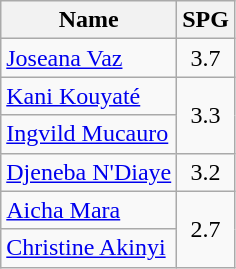<table class="wikitable">
<tr>
<th>Name</th>
<th>SPG</th>
</tr>
<tr>
<td> <a href='#'>Joseana Vaz</a></td>
<td align=center>3.7</td>
</tr>
<tr>
<td> <a href='#'>Kani Kouyaté</a></td>
<td align=center rowspan=2>3.3</td>
</tr>
<tr>
<td> <a href='#'>Ingvild Mucauro</a></td>
</tr>
<tr>
<td> <a href='#'>Djeneba N'Diaye</a></td>
<td align=center>3.2</td>
</tr>
<tr>
<td> <a href='#'>Aicha Mara</a></td>
<td align=center rowspan=2>2.7</td>
</tr>
<tr>
<td> <a href='#'>Christine Akinyi</a></td>
</tr>
</table>
